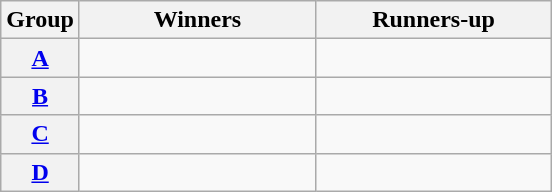<table class="wikitable">
<tr>
<th>Group</th>
<th width="150">Winners</th>
<th width="150">Runners-up</th>
</tr>
<tr>
<th><a href='#'>A</a></th>
<td></td>
<td></td>
</tr>
<tr>
<th><a href='#'>B</a></th>
<td></td>
<td></td>
</tr>
<tr>
<th><a href='#'>C</a></th>
<td></td>
<td></td>
</tr>
<tr>
<th><a href='#'>D</a></th>
<td></td>
<td></td>
</tr>
</table>
